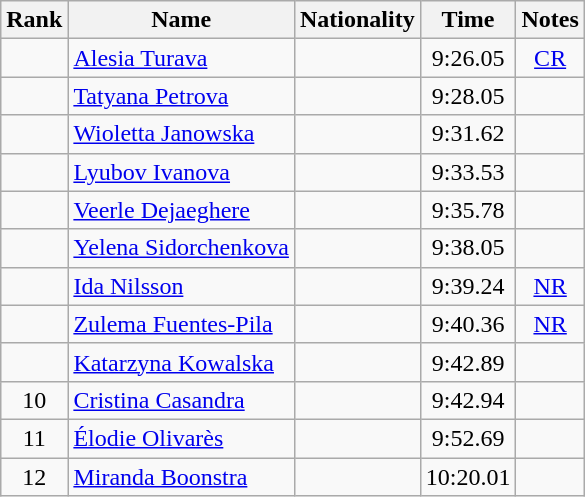<table class="wikitable sortable" style="text-align:center">
<tr>
<th>Rank</th>
<th>Name</th>
<th>Nationality</th>
<th>Time</th>
<th>Notes</th>
</tr>
<tr>
<td></td>
<td align=left><a href='#'>Alesia Turava</a></td>
<td align=left></td>
<td>9:26.05</td>
<td><a href='#'>CR</a></td>
</tr>
<tr>
<td></td>
<td align=left><a href='#'>Tatyana Petrova</a></td>
<td align=left></td>
<td>9:28.05</td>
<td></td>
</tr>
<tr>
<td></td>
<td align=left><a href='#'>Wioletta Janowska</a></td>
<td align=left></td>
<td>9:31.62</td>
<td></td>
</tr>
<tr>
<td></td>
<td align=left><a href='#'>Lyubov Ivanova</a></td>
<td align=left></td>
<td>9:33.53</td>
<td></td>
</tr>
<tr>
<td></td>
<td align=left><a href='#'>Veerle Dejaeghere</a></td>
<td align=left></td>
<td>9:35.78</td>
<td></td>
</tr>
<tr>
<td></td>
<td align=left><a href='#'>Yelena Sidorchenkova</a></td>
<td align=left></td>
<td>9:38.05</td>
<td></td>
</tr>
<tr>
<td></td>
<td align=left><a href='#'>Ida Nilsson</a></td>
<td align=left></td>
<td>9:39.24</td>
<td><a href='#'>NR</a></td>
</tr>
<tr>
<td></td>
<td align=left><a href='#'>Zulema Fuentes-Pila</a></td>
<td align=left></td>
<td>9:40.36</td>
<td><a href='#'>NR</a></td>
</tr>
<tr>
<td></td>
<td align=left><a href='#'>Katarzyna Kowalska</a></td>
<td align=left></td>
<td>9:42.89</td>
<td></td>
</tr>
<tr>
<td>10</td>
<td align=left><a href='#'>Cristina Casandra</a></td>
<td align=left></td>
<td>9:42.94</td>
<td></td>
</tr>
<tr>
<td>11</td>
<td align=left><a href='#'>Élodie Olivarès</a></td>
<td align=left></td>
<td>9:52.69</td>
<td></td>
</tr>
<tr>
<td>12</td>
<td align=left><a href='#'>Miranda Boonstra</a></td>
<td align=left></td>
<td>10:20.01</td>
<td></td>
</tr>
</table>
